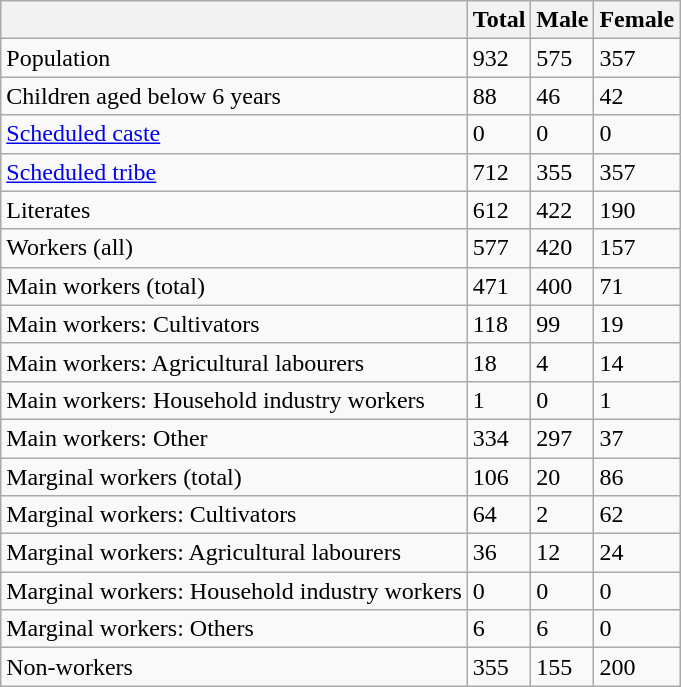<table class="wikitable sortable">
<tr>
<th></th>
<th>Total</th>
<th>Male</th>
<th>Female</th>
</tr>
<tr>
<td>Population</td>
<td>932</td>
<td>575</td>
<td>357</td>
</tr>
<tr>
<td>Children aged below 6 years</td>
<td>88</td>
<td>46</td>
<td>42</td>
</tr>
<tr>
<td><a href='#'>Scheduled caste</a></td>
<td>0</td>
<td>0</td>
<td>0</td>
</tr>
<tr>
<td><a href='#'>Scheduled tribe</a></td>
<td>712</td>
<td>355</td>
<td>357</td>
</tr>
<tr>
<td>Literates</td>
<td>612</td>
<td>422</td>
<td>190</td>
</tr>
<tr>
<td>Workers (all)</td>
<td>577</td>
<td>420</td>
<td>157</td>
</tr>
<tr>
<td>Main workers (total)</td>
<td>471</td>
<td>400</td>
<td>71</td>
</tr>
<tr>
<td>Main workers: Cultivators</td>
<td>118</td>
<td>99</td>
<td>19</td>
</tr>
<tr>
<td>Main workers: Agricultural labourers</td>
<td>18</td>
<td>4</td>
<td>14</td>
</tr>
<tr>
<td>Main workers: Household industry workers</td>
<td>1</td>
<td>0</td>
<td>1</td>
</tr>
<tr>
<td>Main workers: Other</td>
<td>334</td>
<td>297</td>
<td>37</td>
</tr>
<tr>
<td>Marginal workers (total)</td>
<td>106</td>
<td>20</td>
<td>86</td>
</tr>
<tr>
<td>Marginal workers: Cultivators</td>
<td>64</td>
<td>2</td>
<td>62</td>
</tr>
<tr>
<td>Marginal workers: Agricultural labourers</td>
<td>36</td>
<td>12</td>
<td>24</td>
</tr>
<tr>
<td>Marginal workers: Household industry workers</td>
<td>0</td>
<td>0</td>
<td>0</td>
</tr>
<tr>
<td>Marginal workers: Others</td>
<td>6</td>
<td>6</td>
<td>0</td>
</tr>
<tr>
<td>Non-workers</td>
<td>355</td>
<td>155</td>
<td>200</td>
</tr>
</table>
